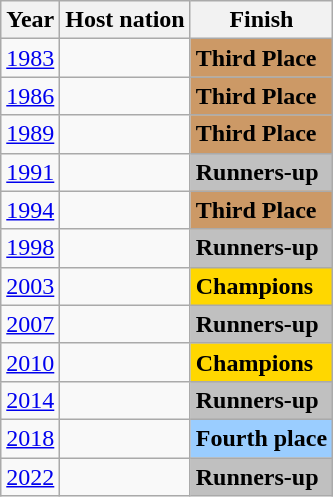<table class="wikitable">
<tr>
<th>Year</th>
<th>Host nation</th>
<th>Finish</th>
</tr>
<tr>
<td><a href='#'>1983</a></td>
<td></td>
<td bgcolor=cc9966><strong>Third Place</strong></td>
</tr>
<tr>
<td><a href='#'>1986</a></td>
<td></td>
<td bgcolor=cc9966><strong>Third Place</strong></td>
</tr>
<tr>
<td><a href='#'>1989</a></td>
<td></td>
<td bgcolor=cc9966><strong>Third Place</strong></td>
</tr>
<tr>
<td><a href='#'>1991</a></td>
<td></td>
<td bgcolor=Silver><strong>Runners-up</strong></td>
</tr>
<tr>
<td><a href='#'>1994</a></td>
<td></td>
<td bgcolor=cc9966><strong>Third Place</strong></td>
</tr>
<tr>
<td><a href='#'>1998</a></td>
<td></td>
<td bgcolor=Silver><strong>Runners-up</strong></td>
</tr>
<tr>
<td><a href='#'>2003</a></td>
<td></td>
<td bgcolor=Gold><strong>Champions</strong></td>
</tr>
<tr>
<td><a href='#'>2007</a></td>
<td></td>
<td bgcolor=Silver><strong>Runners-up</strong></td>
</tr>
<tr>
<td><a href='#'>2010</a></td>
<td></td>
<td bgcolor=Gold><strong>Champions</strong></td>
</tr>
<tr>
<td><a href='#'>2014</a></td>
<td></td>
<td bgcolor=Silver><strong>Runners-up</strong></td>
</tr>
<tr>
<td><a href='#'>2018</a></td>
<td></td>
<td bgcolor=#9acdff><strong>Fourth place</strong></td>
</tr>
<tr>
<td><a href='#'>2022</a></td>
<td></td>
<td bgcolor=Silver><strong>Runners-up</strong></td>
</tr>
</table>
